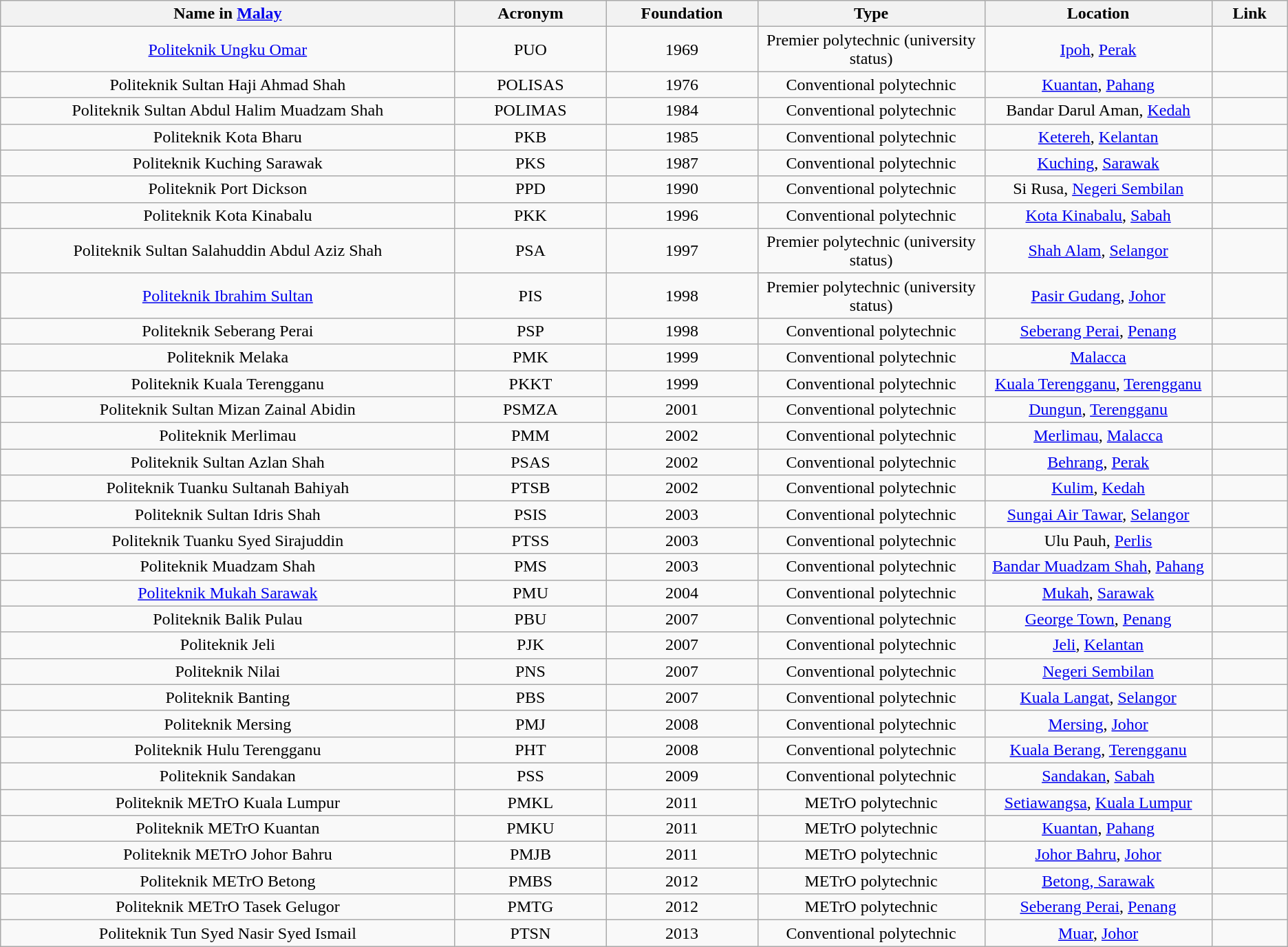<table class="wikitable sortable">
<tr>
<th>Name in <a href='#'>Malay</a></th>
<th>Acronym</th>
<th>Foundation</th>
<th>Type</th>
<th>Location</th>
<th class="unsortable">Link</th>
</tr>
<tr>
<td width="30%" align="center"><a href='#'>Politeknik Ungku Omar</a></td>
<td width="10%" align="center">PUO</td>
<td width="10%" align="center">1969</td>
<td width="15%" align="center">Premier polytechnic (university status)</td>
<td width="15%" align="center"><a href='#'>Ipoh</a>, <a href='#'>Perak</a></td>
<td width="5%" align="center"></td>
</tr>
<tr>
<td width="30%" align="center">Politeknik Sultan Haji Ahmad Shah</td>
<td width="10%" align="center">POLISAS</td>
<td width="10%" align="center">1976</td>
<td width="15%" align="center">Conventional polytechnic</td>
<td width="15%" align="center"><a href='#'>Kuantan</a>, <a href='#'>Pahang</a></td>
<td width="5%" align="center"></td>
</tr>
<tr>
<td width="30%" align="center">Politeknik Sultan Abdul Halim Muadzam Shah</td>
<td width="10%" align="center">POLIMAS</td>
<td width="10%" align="center">1984</td>
<td width="15%" align="center">Conventional polytechnic</td>
<td width="15%" align="center">Bandar Darul Aman, <a href='#'>Kedah</a></td>
<td width="5%" align="center"></td>
</tr>
<tr>
<td width="30%" align="center">Politeknik Kota Bharu</td>
<td width="10%" align="center">PKB</td>
<td width="10%" align="center">1985</td>
<td width="15%" align="center">Conventional polytechnic</td>
<td width="15%" align="center"><a href='#'>Ketereh</a>, <a href='#'>Kelantan</a></td>
<td width="5%" align="center"></td>
</tr>
<tr>
<td width="30%" align="center">Politeknik Kuching Sarawak</td>
<td width="10%" align="center">PKS</td>
<td width="10%" align="center">1987</td>
<td width="15%" align="center">Conventional polytechnic</td>
<td width="15%" align="center"><a href='#'>Kuching</a>, <a href='#'>Sarawak</a></td>
<td width="5%" align="center"></td>
</tr>
<tr>
<td width="30%" align="center">Politeknik Port Dickson</td>
<td width="10%" align="center">PPD</td>
<td width="10%" align="center">1990</td>
<td width="15%" align="center">Conventional polytechnic</td>
<td width="15%" align="center">Si Rusa, <a href='#'>Negeri Sembilan</a></td>
<td width="5%" align="center"></td>
</tr>
<tr>
<td width="30%" align="center">Politeknik Kota Kinabalu</td>
<td width="10%" align="center">PKK</td>
<td width="10%" align="center">1996</td>
<td width="15%" align="center">Conventional polytechnic</td>
<td width="15%" align="center"><a href='#'>Kota Kinabalu</a>, <a href='#'>Sabah</a></td>
<td width="5%" align="center"></td>
</tr>
<tr>
<td width="30%" align="center">Politeknik Sultan Salahuddin Abdul Aziz Shah</td>
<td width="10%" align="center">PSA</td>
<td width="10%" align="center">1997</td>
<td width="15%" align="center">Premier polytechnic (university status)</td>
<td width="15%" align="center"><a href='#'>Shah Alam</a>, <a href='#'>Selangor</a></td>
<td width="5%" align="center"></td>
</tr>
<tr>
<td width="30%" align="center"><a href='#'>Politeknik Ibrahim Sultan</a></td>
<td width="10%" align="center">PIS</td>
<td width="10%" align="center">1998</td>
<td width="15%" align="center">Premier polytechnic (university status)</td>
<td width="15%" align="center"><a href='#'>Pasir Gudang</a>, <a href='#'>Johor</a></td>
<td width="5%" align="center"></td>
</tr>
<tr>
<td width="30%" align="center">Politeknik Seberang Perai</td>
<td width="10%" align="center">PSP</td>
<td width="10%" align="center">1998</td>
<td width="15%" align="center">Conventional polytechnic</td>
<td width="15%" align="center"><a href='#'>Seberang Perai</a>, <a href='#'>Penang</a></td>
<td width="5%" align="center"></td>
</tr>
<tr>
<td width="30%" align="center">Politeknik Melaka</td>
<td width="10%" align="center">PMK</td>
<td width="10%" align="center">1999</td>
<td width="15%" align="center">Conventional polytechnic</td>
<td width="15%" align="center"><a href='#'>Malacca</a></td>
<td width="5%" align="center"></td>
</tr>
<tr>
<td width="30%" align="center">Politeknik Kuala Terengganu</td>
<td width="10%" align="center">PKKT</td>
<td width="10%" align="center">1999</td>
<td width="15%" align="center">Conventional polytechnic</td>
<td width="15%" align="center"><a href='#'>Kuala Terengganu</a>, <a href='#'>Terengganu</a></td>
<td width="5%" align="center"></td>
</tr>
<tr>
<td width="30%" align="center">Politeknik Sultan Mizan Zainal Abidin</td>
<td width="10%" align="center">PSMZA</td>
<td width="10%" align="center">2001</td>
<td width="15%" align="center">Conventional polytechnic</td>
<td width="15%" align="center"><a href='#'>Dungun</a>, <a href='#'>Terengganu</a></td>
<td width="5%" align="center"></td>
</tr>
<tr>
<td width="30%" align="center">Politeknik Merlimau</td>
<td width="10%" align="center">PMM</td>
<td width="10%" align="center">2002</td>
<td width="15%" align="center">Conventional polytechnic</td>
<td width="15%" align="center"><a href='#'>Merlimau</a>, <a href='#'>Malacca</a></td>
<td width="5%" align="center"></td>
</tr>
<tr>
<td width="30%" align="center">Politeknik Sultan Azlan Shah</td>
<td width="10%" align="center">PSAS</td>
<td width="10%" align="center">2002</td>
<td width="15%" align="center">Conventional polytechnic</td>
<td width="15%" align="center"><a href='#'>Behrang</a>, <a href='#'>Perak</a></td>
<td width="5%" align="center"></td>
</tr>
<tr>
<td width="30%" align="center">Politeknik Tuanku Sultanah Bahiyah</td>
<td width="10%" align="center">PTSB</td>
<td width="10%" align="center">2002</td>
<td width="15%" align="center">Conventional polytechnic</td>
<td width="15%" align="center"><a href='#'>Kulim</a>, <a href='#'>Kedah</a></td>
<td width="5%" align="center"></td>
</tr>
<tr>
<td width="30%" align="center">Politeknik Sultan Idris Shah</td>
<td width="10%" align="center">PSIS</td>
<td width="10%" align="center">2003</td>
<td width="15%" align="center">Conventional polytechnic</td>
<td width="15%" align="center"><a href='#'>Sungai Air Tawar</a>, <a href='#'>Selangor</a></td>
<td width="5%" align="center"></td>
</tr>
<tr>
<td width="30%" align="center">Politeknik Tuanku Syed Sirajuddin</td>
<td width="10%" align="center">PTSS</td>
<td width="10%" align="center">2003</td>
<td width="15%" align="center">Conventional polytechnic</td>
<td width="15%" align="center">Ulu Pauh, <a href='#'>Perlis</a></td>
<td width="5%" align="center"></td>
</tr>
<tr>
<td width="30%" align="center">Politeknik Muadzam Shah</td>
<td width="10%" align="center">PMS</td>
<td width="10%" align="center">2003</td>
<td width="15%" align="center">Conventional polytechnic</td>
<td width="15%" align="center"><a href='#'>Bandar Muadzam Shah</a>, <a href='#'>Pahang</a></td>
<td width="5%" align="center"></td>
</tr>
<tr>
<td width="30%" align="center"><a href='#'>Politeknik Mukah Sarawak</a></td>
<td width="10%" align="center">PMU</td>
<td width="10%" align="center">2004</td>
<td width="15%" align="center">Conventional polytechnic</td>
<td width="15%" align="center"><a href='#'>Mukah</a>, <a href='#'>Sarawak</a></td>
<td width="5%" align="center"></td>
</tr>
<tr>
<td width="30%" align="center">Politeknik Balik Pulau</td>
<td width="10%" align="center">PBU</td>
<td width="10%" align="center">2007</td>
<td width="15%" align="center">Conventional polytechnic</td>
<td width="15%" align="center"><a href='#'>George Town</a>, <a href='#'>Penang</a></td>
<td width="5%" align="center"></td>
</tr>
<tr>
<td width="30%" align="center">Politeknik Jeli</td>
<td width="10%" align="center">PJK</td>
<td width="10%" align="center">2007</td>
<td width="15%" align="center">Conventional polytechnic</td>
<td width="15%" align="center"><a href='#'>Jeli</a>, <a href='#'>Kelantan</a></td>
<td width="5%" align="center"></td>
</tr>
<tr>
<td width="30%" align="center">Politeknik Nilai</td>
<td width="10%" align="center">PNS</td>
<td width="10%" align="center">2007</td>
<td width="15%" align="center">Conventional polytechnic</td>
<td width="15%" align="center"><a href='#'>Negeri Sembilan</a></td>
<td width="5%" align="center"></td>
</tr>
<tr>
<td width="30%" align="center">Politeknik Banting</td>
<td width="10%" align="center">PBS</td>
<td width="10%" align="center">2007</td>
<td width="15%" align="center">Conventional polytechnic</td>
<td width="15%" align="center"><a href='#'>Kuala Langat</a>, <a href='#'>Selangor</a></td>
<td width="5%" align="center"></td>
</tr>
<tr>
<td width="30%" align="center">Politeknik Mersing</td>
<td width="10%" align="center">PMJ</td>
<td width="10%" align="center">2008</td>
<td width="15%" align="center">Conventional polytechnic</td>
<td width="15%" align="center"><a href='#'>Mersing</a>, <a href='#'>Johor</a></td>
<td width="5%" align="center"></td>
</tr>
<tr>
<td width="30%" align="center">Politeknik Hulu Terengganu</td>
<td width="10%" align="center">PHT</td>
<td width="10%" align="center">2008</td>
<td width="15%" align="center">Conventional polytechnic</td>
<td width="15%" align="center"><a href='#'>Kuala Berang</a>, <a href='#'>Terengganu</a></td>
<td width="5%" align="center"></td>
</tr>
<tr>
<td width="30%" align="center">Politeknik Sandakan</td>
<td width="10%" align="center">PSS</td>
<td width="10%" align="center">2009</td>
<td width="15%" align="center">Conventional polytechnic</td>
<td width="15%" align="center"><a href='#'>Sandakan</a>, <a href='#'>Sabah</a></td>
<td width="5%" align="center"></td>
</tr>
<tr>
<td width="30%" align="center">Politeknik METrO Kuala Lumpur</td>
<td width="10%" align="center">PMKL</td>
<td width="10%" align="center">2011</td>
<td width="15%" align="center">METrO polytechnic</td>
<td width="15%" align="center"><a href='#'>Setiawangsa</a>, <a href='#'>Kuala Lumpur</a></td>
<td width="5%" align="center"></td>
</tr>
<tr>
<td width="30%" align="center">Politeknik METrO Kuantan</td>
<td width="10%" align="center">PMKU</td>
<td width="10%" align="center">2011</td>
<td width="15%" align="center">METrO polytechnic</td>
<td width="15%" align="center"><a href='#'>Kuantan</a>, <a href='#'>Pahang</a></td>
<td width="5%" align="center"></td>
</tr>
<tr>
<td width="30%" align="center">Politeknik METrO Johor Bahru</td>
<td width="10%" align="center">PMJB</td>
<td width="10%" align="center">2011</td>
<td width="15%" align="center">METrO polytechnic</td>
<td width="15%" align="center"><a href='#'>Johor Bahru</a>, <a href='#'>Johor</a></td>
<td width="5%" align="center"></td>
</tr>
<tr>
<td width="30%" align="center">Politeknik METrO Betong</td>
<td width="10%" align="center">PMBS</td>
<td width="10%" align="center">2012</td>
<td width="15%" align="center">METrO polytechnic</td>
<td width="15%" align="center"><a href='#'>Betong, Sarawak</a></td>
<td width="5%" align="center"></td>
</tr>
<tr>
<td width="30%" align="center">Politeknik METrO Tasek Gelugor</td>
<td width="10%" align="center">PMTG</td>
<td width="10%" align="center">2012</td>
<td width="15%" align="center">METrO polytechnic</td>
<td width="15%" align="center"><a href='#'>Seberang Perai</a>, <a href='#'>Penang</a></td>
<td width="5%" align="center"></td>
</tr>
<tr>
<td width="30%" align="center">Politeknik Tun Syed Nasir Syed Ismail</td>
<td width="10%" align="center">PTSN</td>
<td width="10%" align="center">2013</td>
<td width="15%" align="center">Conventional polytechnic</td>
<td width="15%" align="center"><a href='#'>Muar</a>, <a href='#'>Johor</a></td>
<td width="5%" align="center"></td>
</tr>
</table>
